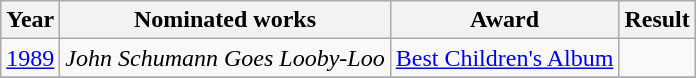<table class="wikitable">
<tr>
<th>Year</th>
<th>Nominated works</th>
<th>Award</th>
<th>Result</th>
</tr>
<tr>
<td><a href='#'>1989</a></td>
<td><em>John Schumann Goes Looby-Loo</em></td>
<td><a href='#'>Best Children's Album</a></td>
<td></td>
</tr>
<tr>
</tr>
</table>
